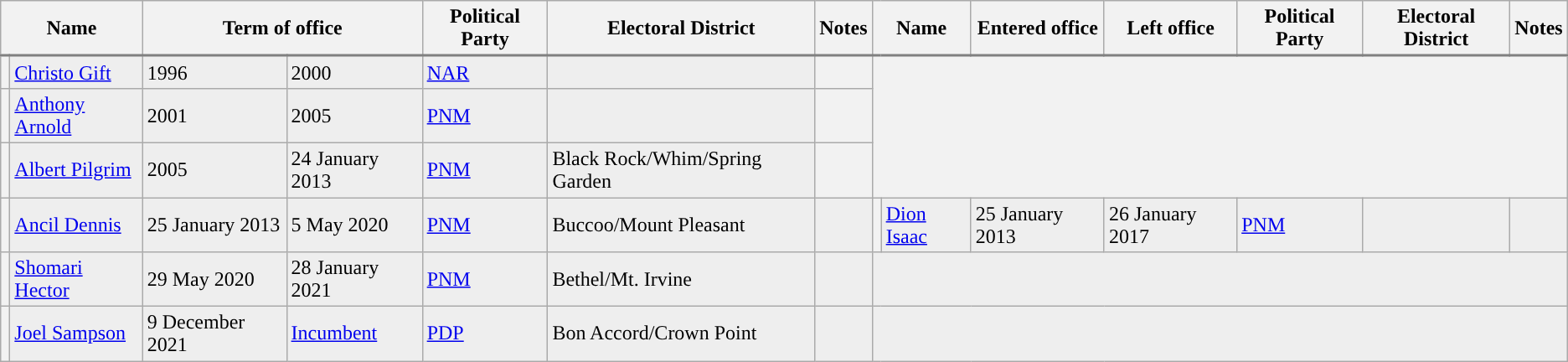<table class="wikitable">
<tr style="border-bottom: 2px solid gray;">
<th colspan="2">Name</th>
<th colspan="2">Term of office</th>
<th>Political Party</th>
<th>Electoral District</th>
<th>Notes</th>
<th colspan="2">Name</th>
<th>Entered office</th>
<th>Left office</th>
<th>Political Party</th>
<th>Electoral District</th>
<th>Notes</th>
</tr>
<tr style="background:#EEEEEE;">
<th style="background:"></th>
<td><a href='#'>Christo Gift</a></td>
<td>1996</td>
<td>2000</td>
<td><a href='#'>NAR</a></td>
<td></td>
<th></th>
<th colspan="7" rowspan="3"></th>
</tr>
<tr style="background:#EEEEEE;">
<th style="background:"></th>
<td><a href='#'>Anthony Arnold</a></td>
<td>2001</td>
<td>2005</td>
<td><a href='#'>PNM</a></td>
<td></td>
<th></th>
</tr>
<tr style="background:#EEEEEE;">
<th style="background:"></th>
<td><a href='#'>Albert Pilgrim</a></td>
<td>2005</td>
<td>24 January 2013</td>
<td><a href='#'>PNM</a></td>
<td>Black Rock/Whim/Spring Garden</td>
<th></th>
</tr>
<tr style="background:#EEEEEE;">
<th style="background:"></th>
<td><a href='#'>Ancil Dennis</a></td>
<td>25 January 2013</td>
<td>5 May 2020</td>
<td><a href='#'>PNM</a></td>
<td>Buccoo/Mount Pleasant</td>
<td></td>
<th style="background:"></th>
<td><a href='#'>Dion Isaac</a></td>
<td>25 January 2013</td>
<td>26 January 2017</td>
<td><a href='#'>PNM</a></td>
<td></td>
<td></td>
</tr>
<tr style="background:#EEEEEE;">
<th style="background:"></th>
<td><a href='#'>Shomari Hector</a></td>
<td>29 May 2020</td>
<td>28 January 2021</td>
<td><a href='#'>PNM</a></td>
<td>Bethel/Mt. Irvine</td>
<td></td>
<td colspan="7"></td>
</tr>
<tr style="background:#EEEEEE;">
<th style="background:"></th>
<td><a href='#'>Joel Sampson</a></td>
<td>9 December  2021</td>
<td><a href='#'>Incumbent</a></td>
<td><a href='#'>PDP</a></td>
<td>Bon Accord/Crown Point</td>
<td></td>
<td colspan="7"></td>
</tr>
</table>
